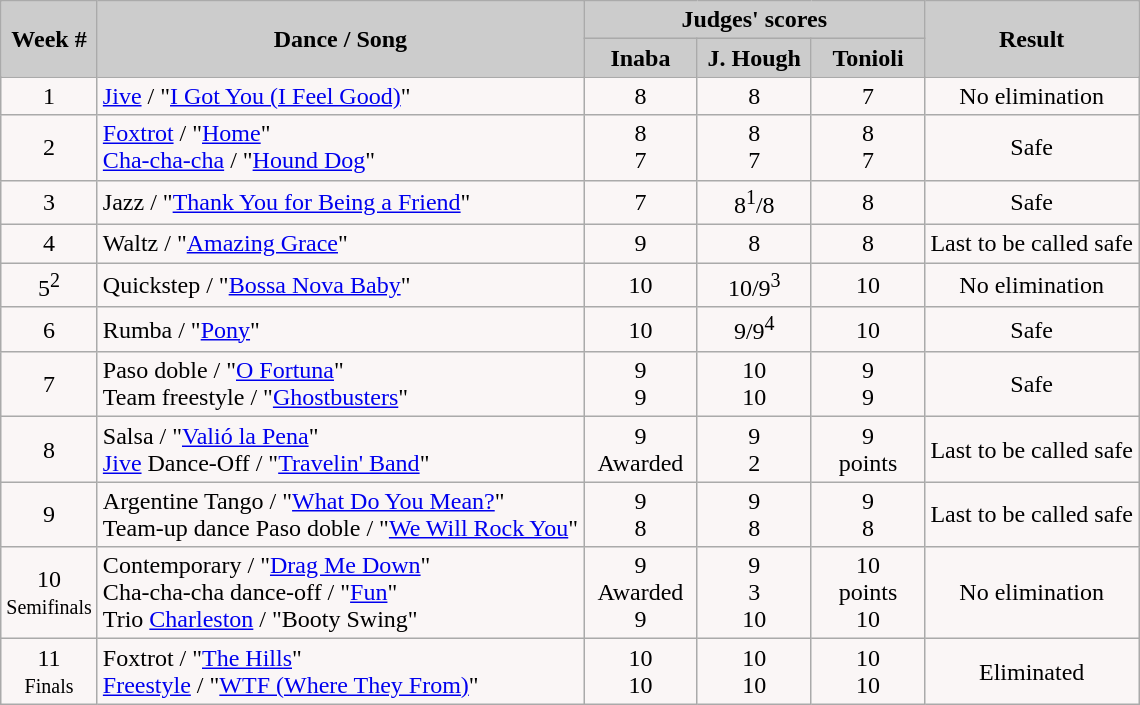<table class="wikitable">
<tr>
<th rowspan="2" style="background:#ccc;">Week #</th>
<th rowspan="2" style="background:#ccc;">Dance / Song</th>
<th colspan="3" style="background:#ccc;">Judges' scores</th>
<th rowspan="2" style="background:#ccc;">Result</th>
</tr>
<tr>
<th style="background:#ccc; width:10%;">Inaba</th>
<th style="background:#ccc; width:10%;">J. Hough</th>
<th style="background:#ccc; width:10%;">Tonioli</th>
</tr>
<tr style="text-align:center; background:#faf6f6;">
<td>1</td>
<td align="left"><a href='#'>Jive</a> / "<a href='#'>I Got You (I Feel Good)</a>"</td>
<td>8</td>
<td>8</td>
<td>7</td>
<td>No elimination</td>
</tr>
<tr style="text-align: center; background:#faf6f6;">
<td>2</td>
<td align="left"><a href='#'>Foxtrot</a> / "<a href='#'>Home</a>"<br><a href='#'>Cha-cha-cha</a> / "<a href='#'>Hound Dog</a>"</td>
<td>8<br>7</td>
<td>8<br>7</td>
<td>8<br>7</td>
<td>Safe</td>
</tr>
<tr style="text-align:center; background:#faf6f6;">
<td>3</td>
<td align="left">Jazz / "<a href='#'>Thank You for Being a Friend</a>"</td>
<td>7</td>
<td>8<sup>1</sup>/8</td>
<td>8</td>
<td>Safe</td>
</tr>
<tr style="text-align:center; background:#faf6f6;">
<td>4</td>
<td align="left">Waltz / "<a href='#'>Amazing Grace</a>"</td>
<td>9</td>
<td>8</td>
<td>8</td>
<td>Last to be called safe</td>
</tr>
<tr style="text-align:center; background:#faf6f6;">
<td>5<sup>2</sup></td>
<td align="left">Quickstep / "<a href='#'>Bossa Nova Baby</a>"</td>
<td>10</td>
<td>10/9<sup>3</sup></td>
<td>10</td>
<td>No elimination</td>
</tr>
<tr style="text-align:center; background:#faf6f6;">
<td>6</td>
<td align="left">Rumba / "<a href='#'>Pony</a>"</td>
<td>10</td>
<td>9/9<sup>4</sup></td>
<td>10</td>
<td>Safe</td>
</tr>
<tr style="text-align:center; background:#faf6f6">
<td>7</td>
<td align= "left">Paso doble / "<a href='#'>O Fortuna</a>"<br>Team freestyle / "<a href='#'>Ghostbusters</a>"</td>
<td>9<br>9</td>
<td>10<br>10</td>
<td>9<br>9</td>
<td>Safe</td>
</tr>
<tr style="text-align:center; background:#faf6f6">
<td>8</td>
<td align= "left">Salsa / "<a href='#'>Valió la Pena</a>"<br><a href='#'>Jive</a> Dance-Off / "<a href='#'>Travelin' Band</a>"</td>
<td>9<br>Awarded</td>
<td>9<br>2</td>
<td>9<br>points</td>
<td>Last to be called safe</td>
</tr>
<tr style="text-align:center; background:#faf6f6">
<td>9</td>
<td align= "left">Argentine Tango / "<a href='#'>What Do You Mean?</a>"<br>Team-up dance Paso doble / "<a href='#'>We Will Rock You</a>"</td>
<td>9<br>8</td>
<td>9<br>8</td>
<td>9<br>8</td>
<td>Last to be called safe</td>
</tr>
<tr style="text-align:center; background:#faf6f6">
<td>10<br><small>Semifinals</small></td>
<td align="left">Contemporary / "<a href='#'>Drag Me Down</a>"<br>Cha-cha-cha dance-off / "<a href='#'>Fun</a>"<br>Trio <a href='#'>Charleston</a> / "Booty Swing"</td>
<td>9<br>Awarded<br>9</td>
<td>9<br>3<br>10</td>
<td>10<br>points<br>10</td>
<td>No elimination</td>
</tr>
<tr style="text-align:center; background:#faf6f6">
<td>11<br><small>Finals</small></td>
<td align="left">Foxtrot / "<a href='#'>The Hills</a>"<br><a href='#'>Freestyle</a> / "<a href='#'>WTF (Where They From)</a>"</td>
<td>10<br>10</td>
<td>10<br>10</td>
<td>10<br>10</td>
<td>Eliminated</td>
</tr>
</table>
